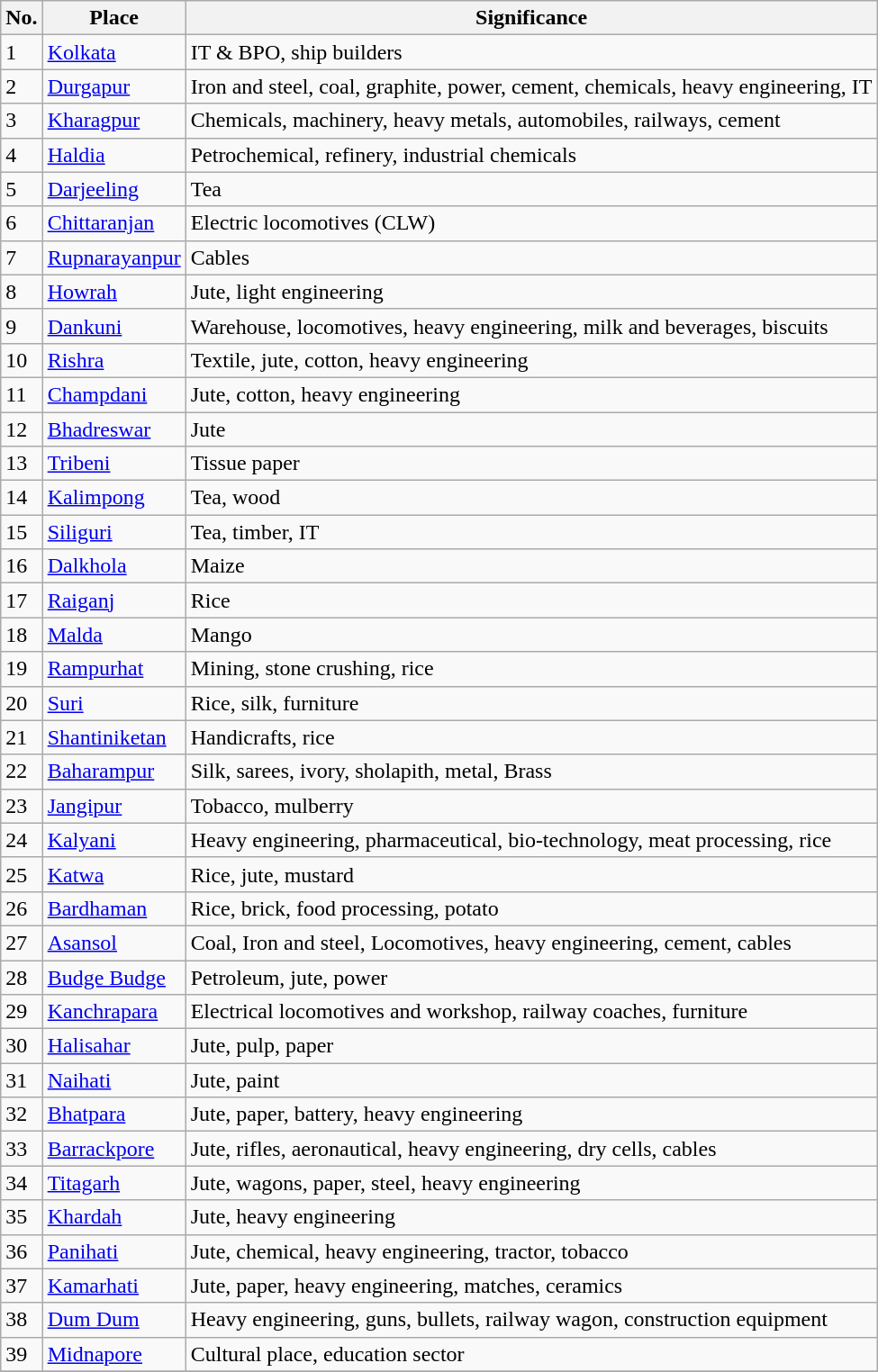<table class="wikitable sortable">
<tr>
<th>No.</th>
<th>Place</th>
<th>Significance</th>
</tr>
<tr>
<td>1</td>
<td><a href='#'>Kolkata</a></td>
<td>IT & BPO, ship builders</td>
</tr>
<tr>
<td>2</td>
<td><a href='#'>Durgapur</a></td>
<td>Iron and steel, coal, graphite, power, cement, chemicals, heavy engineering, IT</td>
</tr>
<tr>
<td>3</td>
<td><a href='#'>Kharagpur</a></td>
<td>Chemicals, machinery, heavy metals, automobiles, railways, cement</td>
</tr>
<tr>
<td>4</td>
<td><a href='#'>Haldia</a></td>
<td>Petrochemical, refinery, industrial chemicals</td>
</tr>
<tr>
<td>5</td>
<td><a href='#'>Darjeeling</a></td>
<td>Tea</td>
</tr>
<tr>
<td>6</td>
<td><a href='#'>Chittaranjan</a></td>
<td>Electric locomotives (CLW)</td>
</tr>
<tr>
<td>7</td>
<td><a href='#'>Rupnarayanpur</a></td>
<td>Cables</td>
</tr>
<tr>
<td>8</td>
<td><a href='#'>Howrah</a></td>
<td>Jute, light engineering</td>
</tr>
<tr>
<td>9</td>
<td><a href='#'>Dankuni</a></td>
<td>Warehouse, locomotives, heavy engineering, milk and beverages, biscuits</td>
</tr>
<tr>
<td>10</td>
<td><a href='#'>Rishra</a></td>
<td>Textile, jute, cotton, heavy engineering</td>
</tr>
<tr>
<td>11</td>
<td><a href='#'>Champdani</a></td>
<td>Jute, cotton, heavy engineering</td>
</tr>
<tr>
<td>12</td>
<td><a href='#'>Bhadreswar</a></td>
<td>Jute</td>
</tr>
<tr>
<td>13</td>
<td><a href='#'>Tribeni</a></td>
<td>Tissue paper</td>
</tr>
<tr>
<td>14</td>
<td><a href='#'>Kalimpong</a></td>
<td>Tea, wood</td>
</tr>
<tr>
<td>15</td>
<td><a href='#'>Siliguri</a></td>
<td>Tea, timber, IT</td>
</tr>
<tr>
<td>16</td>
<td><a href='#'>Dalkhola</a></td>
<td>Maize</td>
</tr>
<tr>
<td>17</td>
<td><a href='#'>Raiganj</a></td>
<td>Rice</td>
</tr>
<tr>
<td>18</td>
<td><a href='#'>Malda</a></td>
<td>Mango</td>
</tr>
<tr>
<td>19</td>
<td><a href='#'>Rampurhat</a></td>
<td>Mining, stone crushing, rice</td>
</tr>
<tr>
<td>20</td>
<td><a href='#'>Suri</a></td>
<td>Rice, silk, furniture</td>
</tr>
<tr>
<td>21</td>
<td><a href='#'>Shantiniketan</a></td>
<td>Handicrafts, rice</td>
</tr>
<tr>
<td>22</td>
<td><a href='#'>Baharampur</a></td>
<td>Silk, sarees, ivory, sholapith, metal, Brass</td>
</tr>
<tr>
<td>23</td>
<td><a href='#'>Jangipur</a></td>
<td>Tobacco, mulberry</td>
</tr>
<tr>
<td>24</td>
<td><a href='#'>Kalyani</a></td>
<td>Heavy engineering, pharmaceutical, bio-technology, meat processing, rice</td>
</tr>
<tr>
<td>25</td>
<td><a href='#'>Katwa</a></td>
<td>Rice, jute, mustard</td>
</tr>
<tr>
<td>26</td>
<td><a href='#'>Bardhaman</a></td>
<td>Rice, brick, food processing, potato</td>
</tr>
<tr>
<td>27</td>
<td><a href='#'>Asansol</a></td>
<td>Coal, Iron and steel, Locomotives, heavy engineering, cement, cables</td>
</tr>
<tr>
<td>28</td>
<td><a href='#'>Budge Budge</a></td>
<td>Petroleum, jute, power</td>
</tr>
<tr>
<td>29</td>
<td><a href='#'>Kanchrapara</a></td>
<td>Electrical locomotives and workshop, railway coaches, furniture</td>
</tr>
<tr>
<td>30</td>
<td><a href='#'>Halisahar</a></td>
<td>Jute, pulp, paper</td>
</tr>
<tr>
<td>31</td>
<td><a href='#'>Naihati</a></td>
<td>Jute, paint</td>
</tr>
<tr>
<td>32</td>
<td><a href='#'>Bhatpara</a></td>
<td>Jute, paper, battery, heavy engineering</td>
</tr>
<tr>
<td>33</td>
<td><a href='#'>Barrackpore</a></td>
<td>Jute, rifles, aeronautical, heavy engineering, dry cells, cables</td>
</tr>
<tr>
<td>34</td>
<td><a href='#'>Titagarh</a></td>
<td>Jute, wagons, paper, steel, heavy engineering</td>
</tr>
<tr>
<td>35</td>
<td><a href='#'>Khardah</a></td>
<td>Jute, heavy engineering</td>
</tr>
<tr>
<td>36</td>
<td><a href='#'>Panihati</a></td>
<td>Jute, chemical, heavy engineering, tractor, tobacco</td>
</tr>
<tr>
<td>37</td>
<td><a href='#'>Kamarhati</a></td>
<td>Jute, paper, heavy engineering, matches, ceramics</td>
</tr>
<tr>
<td>38</td>
<td><a href='#'>Dum Dum</a></td>
<td>Heavy engineering, guns, bullets, railway wagon, construction equipment</td>
</tr>
<tr>
<td>39</td>
<td><a href='#'>Midnapore</a></td>
<td>Cultural place, education sector</td>
</tr>
<tr>
</tr>
</table>
